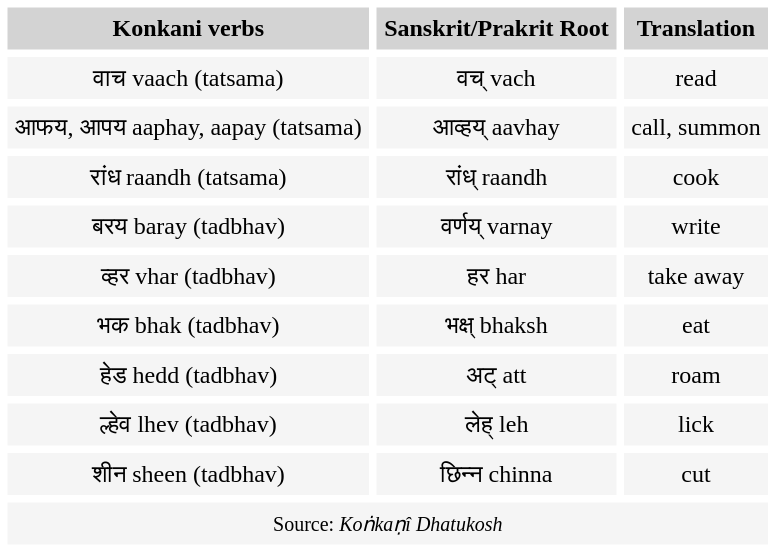<table cellpadding="5px"  style="text-align:center; border-collapse:separate; border-spacing:5px; background:white;">
<tr style="background:lightgrey;">
<th>Konkani verbs</th>
<th>Sanskrit/Prakrit Root</th>
<th>Translation</th>
</tr>
<tr style="background:whitesmoke; text-align:center;">
<td>वाच vaach (tatsama)</td>
<td>वच् vach</td>
<td>read</td>
</tr>
<tr style="background:whitesmoke; text-align:center;">
<td>आफय, आपय aaphay, aapay (tatsama)</td>
<td>आव्हय् aavhay</td>
<td>call, summon</td>
</tr>
<tr style="background:whitesmoke; text-align:center;">
<td>रांध raandh (tatsama)</td>
<td>रांध् raandh</td>
<td>cook</td>
</tr>
<tr style="background:whitesmoke; text-align:center;">
<td>बरय baray (tadbhav)</td>
<td>वर्णय् varnay</td>
<td>write</td>
</tr>
<tr style="background:whitesmoke; text-align:center;">
<td>व्हर vhar (tadbhav)</td>
<td>हर har</td>
<td>take away</td>
</tr>
<tr style="background:whitesmoke; text-align:center;">
<td>भक bhak (tadbhav)</td>
<td>भक्ष् bhaksh</td>
<td>eat</td>
</tr>
<tr style="background:whitesmoke; text-align:center;">
<td>हेड hedd (tadbhav)</td>
<td>अट् att</td>
<td>roam</td>
</tr>
<tr style="background:whitesmoke; text-align:center;">
<td>ल्हेव lhev (tadbhav)</td>
<td>लेह् leh</td>
<td>lick</td>
</tr>
<tr style="background:whitesmoke; text-align:center;">
<td>शीन sheen (tadbhav)</td>
<td>छिन्न chinna</td>
<td>cut</td>
</tr>
<tr style="background:whitesmoke">
<td colspan="5" style="text-align:center;"><small>Source: <em>Koṅkaṇî Dhatukosh</em></small></td>
</tr>
</table>
